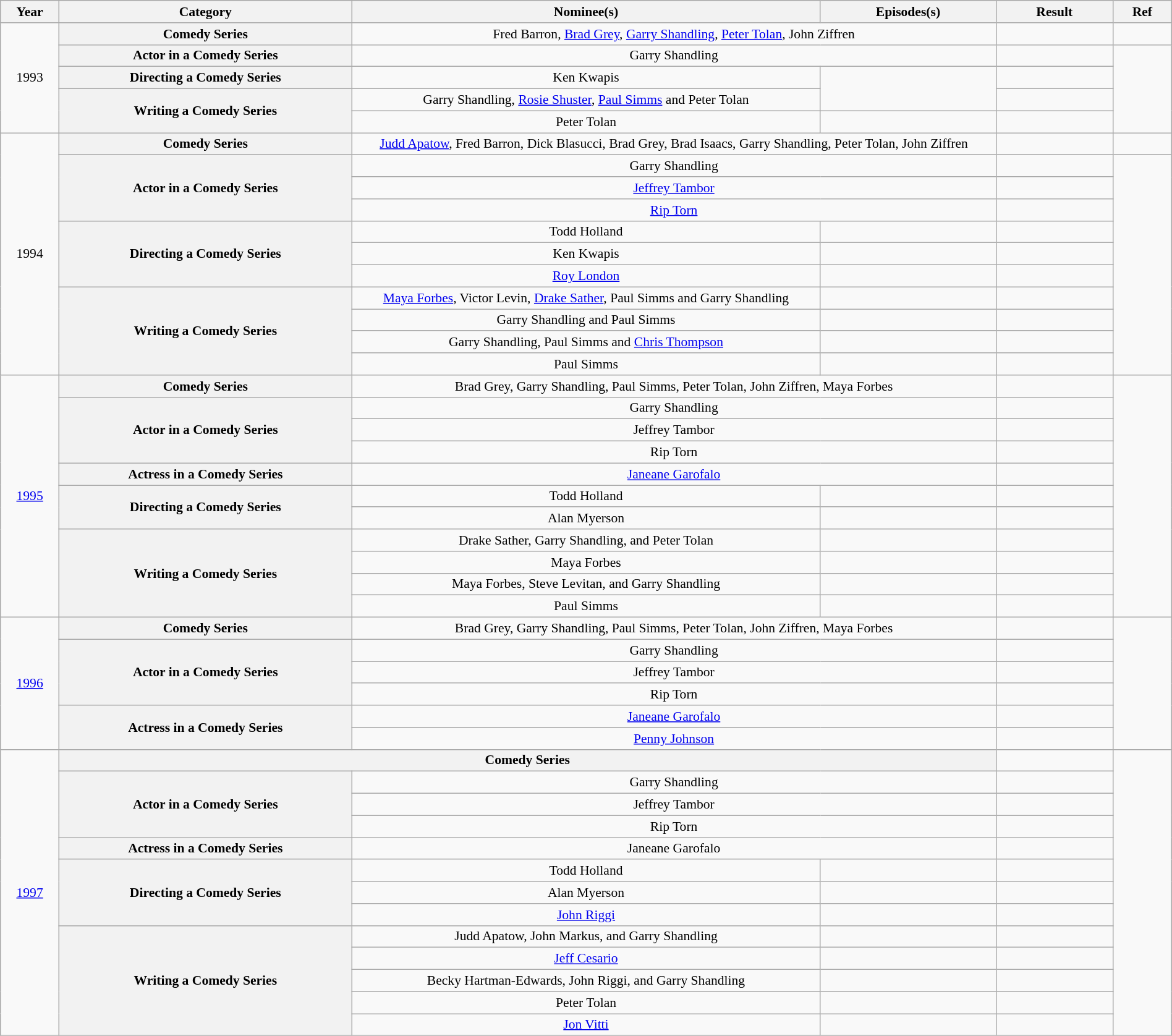<table class="wikitable plainrowheaders" style="font-size: 90%; text-align:center" width=100%>
<tr>
<th scope="col" width="5%">Year</th>
<th scope="col" width="25%">Category</th>
<th scope="col" width="40%">Nominee(s)</th>
<th scope="col" width="15%">Episodes(s)</th>
<th scope="col" width="10%">Result</th>
<th scope="col" width="5%">Ref</th>
</tr>
<tr>
<td rowspan="5">1993</td>
<th scope="row" style="text-align:center">Comedy Series</th>
<td colspan="2">Fred Barron, <a href='#'>Brad Grey</a>, <a href='#'>Garry Shandling</a>, <a href='#'>Peter Tolan</a>, John Ziffren</td>
<td></td>
<td></td>
</tr>
<tr>
<th scope="row" style="text-align:center">Actor in a Comedy Series</th>
<td colspan="2">Garry Shandling</td>
<td></td>
<td rowspan="4"></td>
</tr>
<tr>
<th scope="row" style="text-align:center">Directing a Comedy Series</th>
<td>Ken Kwapis</td>
<td rowspan="2"></td>
<td></td>
</tr>
<tr>
<th scope="row" style="text-align:center" rowspan="2">Writing a Comedy Series</th>
<td>Garry Shandling, <a href='#'>Rosie Shuster</a>, <a href='#'>Paul Simms</a> and Peter Tolan</td>
<td></td>
</tr>
<tr>
<td>Peter Tolan</td>
<td></td>
<td></td>
</tr>
<tr>
<td rowspan="11">1994</td>
<th scope="row" style="text-align:center">Comedy Series</th>
<td colspan="2"><a href='#'>Judd Apatow</a>, Fred Barron, Dick Blasucci, Brad Grey, Brad Isaacs, Garry Shandling, Peter Tolan, John Ziffren</td>
<td></td>
<td></td>
</tr>
<tr>
<th scope="row" style="text-align:center" rowspan="3">Actor in a Comedy Series</th>
<td colspan="2">Garry Shandling</td>
<td></td>
<td rowspan="10"></td>
</tr>
<tr>
<td colspan="2"><a href='#'>Jeffrey Tambor</a></td>
<td></td>
</tr>
<tr>
<td colspan="2"><a href='#'>Rip Torn</a></td>
<td></td>
</tr>
<tr>
<th scope="row" style="text-align:center" rowspan="3">Directing a Comedy Series</th>
<td>Todd Holland</td>
<td></td>
<td></td>
</tr>
<tr>
<td>Ken Kwapis</td>
<td></td>
<td></td>
</tr>
<tr>
<td><a href='#'>Roy London</a></td>
<td></td>
<td></td>
</tr>
<tr>
<th scope="row" style="text-align:center" rowspan="4">Writing a Comedy Series</th>
<td><a href='#'>Maya Forbes</a>, Victor Levin, <a href='#'>Drake Sather</a>, Paul Simms and Garry Shandling</td>
<td></td>
<td></td>
</tr>
<tr>
<td>Garry Shandling and Paul Simms</td>
<td></td>
<td></td>
</tr>
<tr>
<td>Garry Shandling, Paul Simms and <a href='#'>Chris Thompson</a></td>
<td></td>
<td></td>
</tr>
<tr>
<td>Paul Simms</td>
<td></td>
<td></td>
</tr>
<tr>
<td rowspan="11"><a href='#'>1995</a></td>
<th scope="row" style="text-align:center">Comedy Series</th>
<td colspan="2">Brad Grey, Garry Shandling, Paul Simms, Peter Tolan, John Ziffren, Maya Forbes</td>
<td></td>
<td rowspan="11"></td>
</tr>
<tr>
<th scope="row" style="text-align:center" rowspan="3">Actor in a Comedy Series</th>
<td colspan="2">Garry Shandling</td>
<td></td>
</tr>
<tr>
<td colspan="2">Jeffrey Tambor</td>
<td></td>
</tr>
<tr>
<td colspan="2">Rip Torn</td>
<td></td>
</tr>
<tr>
<th scope="row" style="text-align:center">Actress in a Comedy Series</th>
<td colspan="2"><a href='#'>Janeane Garofalo</a></td>
<td></td>
</tr>
<tr>
<th scope="row" style="text-align:center" rowspan="2">Directing a Comedy Series</th>
<td>Todd Holland</td>
<td></td>
<td></td>
</tr>
<tr>
<td>Alan Myerson</td>
<td></td>
<td></td>
</tr>
<tr>
<th scope="row" style="text-align:center" rowspan="4">Writing a Comedy Series</th>
<td>Drake Sather, Garry Shandling, and Peter Tolan</td>
<td></td>
<td></td>
</tr>
<tr>
<td>Maya Forbes</td>
<td></td>
<td></td>
</tr>
<tr>
<td>Maya Forbes, Steve Levitan, and Garry Shandling</td>
<td></td>
<td></td>
</tr>
<tr>
<td>Paul Simms</td>
<td></td>
<td></td>
</tr>
<tr>
<td rowspan="6"><a href='#'>1996</a></td>
<th scope="row" style="text-align:center">Comedy Series</th>
<td colspan="2">Brad Grey, Garry Shandling, Paul Simms, Peter Tolan, John Ziffren, Maya Forbes</td>
<td></td>
<td rowspan="6"></td>
</tr>
<tr>
<th scope="row" style="text-align:center" rowspan="3">Actor in a Comedy Series</th>
<td colspan="2">Garry Shandling</td>
<td></td>
</tr>
<tr>
<td colspan="2">Jeffrey Tambor</td>
<td></td>
</tr>
<tr>
<td colspan="2">Rip Torn</td>
<td></td>
</tr>
<tr>
<th scope="row" style="text-align:center" rowspan="2">Actress in a Comedy Series</th>
<td colspan="2"><a href='#'>Janeane Garofalo</a></td>
<td></td>
</tr>
<tr>
<td colspan="2"><a href='#'>Penny Johnson</a></td>
<td></td>
</tr>
<tr>
<td rowspan="13"><a href='#'>1997</a></td>
<th scope="row" style="text-align:center" colspan="3">Comedy Series</th>
<td></td>
<td rowspan="13"></td>
</tr>
<tr>
<th scope="row" style="text-align:center" rowspan="3">Actor in a Comedy Series</th>
<td colspan="2">Garry Shandling</td>
<td></td>
</tr>
<tr>
<td colspan="2">Jeffrey Tambor</td>
<td></td>
</tr>
<tr>
<td colspan="2">Rip Torn</td>
<td></td>
</tr>
<tr>
<th scope="row" style="text-align:center">Actress in a Comedy Series</th>
<td colspan="2">Janeane Garofalo</td>
<td></td>
</tr>
<tr>
<th scope="row" style="text-align:center" rowspan="3">Directing a Comedy Series</th>
<td>Todd Holland</td>
<td></td>
<td></td>
</tr>
<tr>
<td>Alan Myerson</td>
<td></td>
<td></td>
</tr>
<tr>
<td><a href='#'>John Riggi</a></td>
<td></td>
<td></td>
</tr>
<tr>
<th scope="row" style="text-align:center" rowspan="5">Writing a Comedy Series</th>
<td>Judd Apatow, John Markus, and Garry Shandling</td>
<td></td>
<td></td>
</tr>
<tr>
<td><a href='#'>Jeff Cesario</a></td>
<td></td>
<td></td>
</tr>
<tr>
<td>Becky Hartman-Edwards, John Riggi, and Garry Shandling</td>
<td></td>
<td></td>
</tr>
<tr>
<td>Peter Tolan</td>
<td></td>
<td></td>
</tr>
<tr>
<td><a href='#'>Jon Vitti</a></td>
<td></td>
<td></td>
</tr>
</table>
